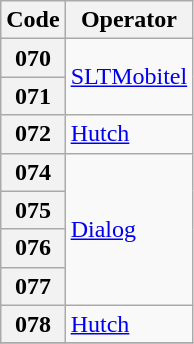<table class="wikitable">
<tr>
<th>Code</th>
<th>Operator</th>
</tr>
<tr>
<th>070</th>
<td rowspan="2"><a href='#'>SLTMobitel</a></td>
</tr>
<tr>
<th>071</th>
</tr>
<tr>
<th>072</th>
<td><a href='#'>Hutch</a> <br></td>
</tr>
<tr>
<th>074</th>
<td rowspan="4"><a href='#'>Dialog</a> <br></td>
</tr>
<tr>
<th>075</th>
</tr>
<tr>
<th>076</th>
</tr>
<tr>
<th>077</th>
</tr>
<tr>
<th>078</th>
<td><a href='#'>Hutch</a></td>
</tr>
<tr>
</tr>
</table>
